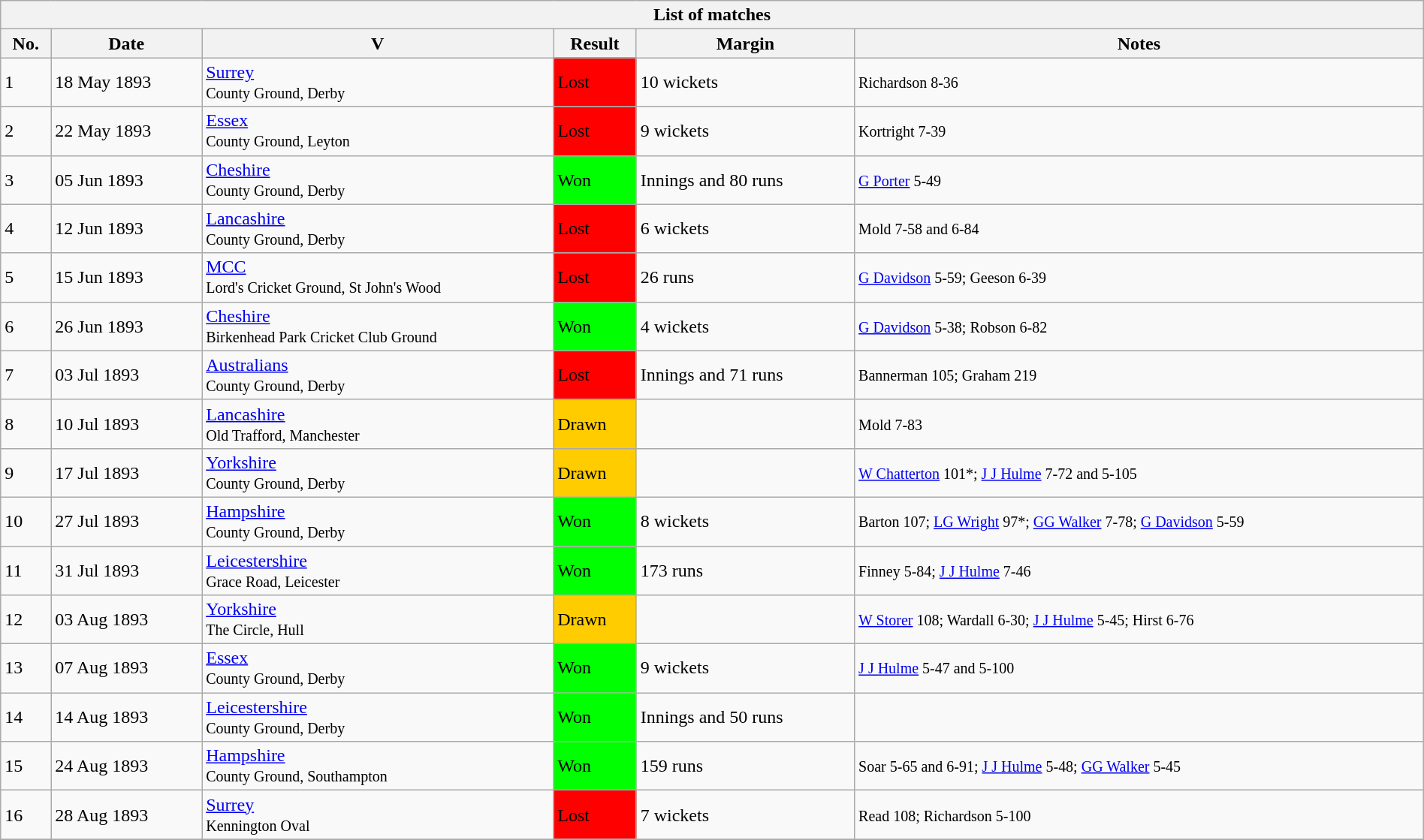<table class="wikitable" width="100%">
<tr>
<th bgcolor="#efefef" colspan=6>List of  matches</th>
</tr>
<tr bgcolor="#efefef">
<th>No.</th>
<th>Date</th>
<th>V</th>
<th>Result</th>
<th>Margin</th>
<th>Notes</th>
</tr>
<tr>
<td>1</td>
<td>18 May 1893</td>
<td><a href='#'>Surrey</a><br><small>  County Ground, Derby </small></td>
<td bgcolor="#FF0000">Lost</td>
<td>10 wickets</td>
<td><small> Richardson 8-36   </small></td>
</tr>
<tr>
<td>2</td>
<td>22 May 1893</td>
<td><a href='#'>Essex</a><br><small>  County Ground, Leyton </small></td>
<td bgcolor="#FF0000">Lost</td>
<td>9 wickets</td>
<td><small> Kortright 7-39   </small></td>
</tr>
<tr>
<td>3</td>
<td>05 Jun 1893</td>
<td><a href='#'>Cheshire</a><br><small> County Ground, Derby </small></td>
<td bgcolor="#00FF00">Won</td>
<td>Innings and 80 runs</td>
<td><small>  <a href='#'>G Porter</a> 5-49  </small></td>
</tr>
<tr>
<td>4</td>
<td>12 Jun 1893</td>
<td><a href='#'>Lancashire</a> <br><small>  County Ground, Derby </small></td>
<td bgcolor="#FF0000">Lost</td>
<td>6 wickets</td>
<td><small> Mold 7-58 and 6-84  </small></td>
</tr>
<tr>
<td>5</td>
<td>15 Jun 1893</td>
<td><a href='#'>MCC</a><br><small>  Lord's Cricket Ground, St John's Wood </small></td>
<td bgcolor="#FF0000">Lost</td>
<td>26 runs</td>
<td><small>  <a href='#'>G Davidson</a> 5-59; Geeson 6-39  </small></td>
</tr>
<tr>
<td>6</td>
<td>26 Jun 1893</td>
<td><a href='#'>Cheshire</a><br><small> Birkenhead Park Cricket Club Ground </small></td>
<td bgcolor="#00FF00">Won</td>
<td>4 wickets</td>
<td><small> <a href='#'>G Davidson</a> 5-38; Robson 6-82   </small></td>
</tr>
<tr>
<td>7</td>
<td>03 Jul 1893</td>
<td><a href='#'>Australians</a> <br> <small>  County Ground, Derby </small></td>
<td bgcolor="#FF0000">Lost</td>
<td>Innings and 71 runs</td>
<td><small>  Bannerman 105; Graham 219  </small></td>
</tr>
<tr>
<td>8</td>
<td>10 Jul 1893</td>
<td><a href='#'>Lancashire</a> <br><small>  Old Trafford, Manchester </small></td>
<td bgcolor="#FFCC00">Drawn</td>
<td></td>
<td><small>  Mold 7-83  </small></td>
</tr>
<tr>
<td>9</td>
<td>17 Jul 1893</td>
<td><a href='#'>Yorkshire</a> <br><small>  County Ground, Derby </small></td>
<td bgcolor="#FFCC00">Drawn</td>
<td></td>
<td><small>  <a href='#'>W Chatterton</a> 101*; <a href='#'>J J Hulme</a> 7-72 and 5-105  </small></td>
</tr>
<tr>
<td>10</td>
<td>27 Jul 1893</td>
<td><a href='#'>Hampshire</a><br><small>   County Ground, Derby </small></td>
<td bgcolor="#00FF00">Won</td>
<td>8 wickets</td>
<td><small> Barton 107; <a href='#'>LG Wright</a> 97*; <a href='#'>GG Walker</a> 7-78; <a href='#'>G Davidson</a> 5-59   </small></td>
</tr>
<tr>
<td>11</td>
<td>31 Jul 1893</td>
<td><a href='#'>Leicestershire</a><br><small> Grace Road, Leicester </small></td>
<td bgcolor="#00FF00">Won</td>
<td>173 runs</td>
<td><small>  Finney 5-84; <a href='#'>J J Hulme</a> 7-46  </small></td>
</tr>
<tr>
<td>12</td>
<td>03 Aug 1893</td>
<td><a href='#'>Yorkshire</a> <br><small> The Circle, Hull </small></td>
<td bgcolor="#FFCC00">Drawn</td>
<td></td>
<td><small>  <a href='#'>W Storer</a> 108; Wardall 6-30; <a href='#'>J J Hulme</a> 5-45; Hirst 6-76  </small></td>
</tr>
<tr>
<td>13</td>
<td>07 Aug 1893</td>
<td><a href='#'>Essex</a><br><small>  County Ground, Derby </small></td>
<td bgcolor="#00FF00">Won</td>
<td>9 wickets</td>
<td><small>  <a href='#'>J J Hulme</a> 5-47 and 5-100  </small></td>
</tr>
<tr>
<td>14</td>
<td>14 Aug 1893</td>
<td><a href='#'>Leicestershire</a><br><small> County Ground, Derby </small></td>
<td bgcolor="#00FF00">Won</td>
<td>Innings and 50 runs</td>
<td><small>    </small></td>
</tr>
<tr>
<td>15</td>
<td>24 Aug 1893</td>
<td><a href='#'>Hampshire</a><br><small>  County Ground, Southampton </small></td>
<td bgcolor="#00FF00">Won</td>
<td>159 runs</td>
<td><small>  Soar 5-65 and 6-91; <a href='#'>J J Hulme</a> 5-48; <a href='#'>GG Walker</a> 5-45  </small></td>
</tr>
<tr>
<td>16</td>
<td>28 Aug 1893</td>
<td><a href='#'>Surrey</a><br><small>  Kennington Oval </small></td>
<td bgcolor="#FF0000">Lost</td>
<td>7 wickets</td>
<td><small> Read 108; Richardson 5-100   </small></td>
</tr>
<tr>
</tr>
</table>
